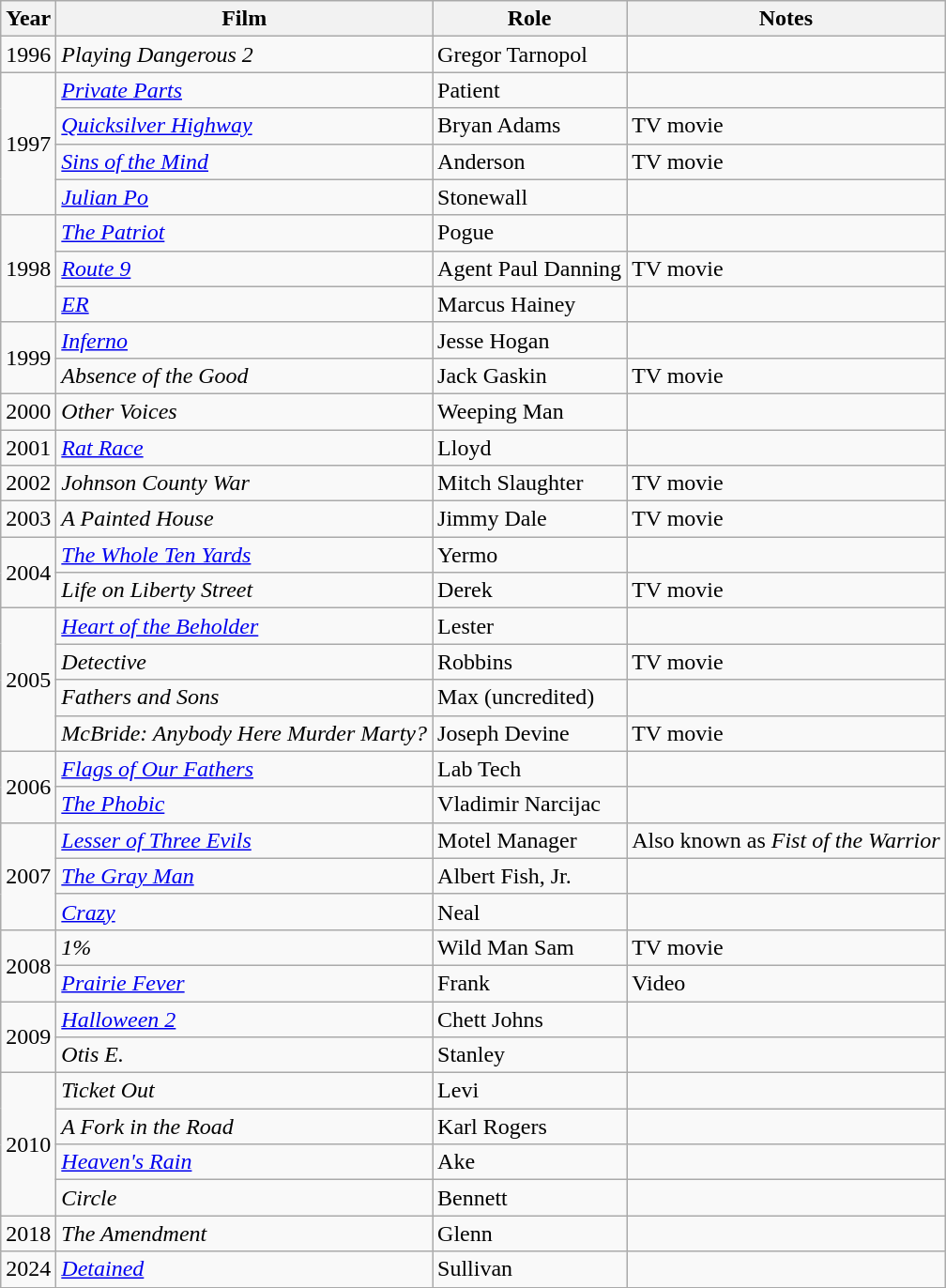<table class="wikitable sortable">
<tr>
<th>Year</th>
<th>Film</th>
<th>Role</th>
<th class="unsortable">Notes</th>
</tr>
<tr>
<td>1996</td>
<td><em>Playing Dangerous 2</em></td>
<td>Gregor Tarnopol</td>
<td></td>
</tr>
<tr>
<td rowspan="4">1997</td>
<td><em><a href='#'>Private Parts</a></em></td>
<td>Patient</td>
<td></td>
</tr>
<tr>
<td><em><a href='#'>Quicksilver Highway</a></em></td>
<td>Bryan Adams</td>
<td>TV movie</td>
</tr>
<tr>
<td><em><a href='#'>Sins of the Mind</a></em></td>
<td>Anderson</td>
<td>TV movie</td>
</tr>
<tr>
<td><em><a href='#'>Julian Po</a></em></td>
<td>Stonewall</td>
<td></td>
</tr>
<tr>
<td rowspan="3">1998</td>
<td><em><a href='#'>The Patriot</a></em></td>
<td>Pogue</td>
<td></td>
</tr>
<tr>
<td><em><a href='#'>Route 9</a></em></td>
<td>Agent Paul Danning</td>
<td>TV movie</td>
</tr>
<tr>
<td><em><a href='#'>ER</a></em></td>
<td>Marcus Hainey</td>
<td></td>
</tr>
<tr>
<td rowspan="2">1999</td>
<td><em><a href='#'>Inferno</a></em></td>
<td>Jesse Hogan</td>
<td></td>
</tr>
<tr>
<td><em>Absence of the Good</em></td>
<td>Jack Gaskin</td>
<td>TV movie</td>
</tr>
<tr>
<td>2000</td>
<td><em>Other Voices</em></td>
<td>Weeping Man</td>
<td></td>
</tr>
<tr>
<td>2001</td>
<td><em><a href='#'>Rat Race</a></em></td>
<td>Lloyd</td>
<td></td>
</tr>
<tr>
<td>2002</td>
<td><em>Johnson County War</em></td>
<td>Mitch Slaughter</td>
<td>TV movie</td>
</tr>
<tr>
<td>2003</td>
<td><em>A Painted House</em></td>
<td>Jimmy Dale</td>
<td>TV movie</td>
</tr>
<tr>
<td rowspan="2">2004</td>
<td><em><a href='#'>The Whole Ten Yards</a></em></td>
<td>Yermo</td>
<td></td>
</tr>
<tr>
<td><em>Life on Liberty Street</em></td>
<td>Derek</td>
<td>TV movie</td>
</tr>
<tr>
<td rowspan="4">2005</td>
<td><em><a href='#'>Heart of the Beholder</a></em></td>
<td>Lester</td>
<td></td>
</tr>
<tr>
<td><em>Detective</em></td>
<td>Robbins</td>
<td>TV movie</td>
</tr>
<tr>
<td><em>Fathers and Sons</em></td>
<td>Max (uncredited)</td>
<td></td>
</tr>
<tr>
<td><em>McBride: Anybody Here Murder Marty?</em></td>
<td>Joseph Devine</td>
<td>TV movie</td>
</tr>
<tr>
<td rowspan="2">2006</td>
<td><em><a href='#'>Flags of Our Fathers</a></em></td>
<td>Lab Tech</td>
<td></td>
</tr>
<tr>
<td><em><a href='#'>The Phobic</a></em></td>
<td>Vladimir Narcijac</td>
<td></td>
</tr>
<tr>
<td rowspan="3">2007</td>
<td><em><a href='#'>Lesser of Three Evils</a></em></td>
<td>Motel Manager</td>
<td>Also known as <em>Fist of the Warrior</em></td>
</tr>
<tr>
<td><em><a href='#'>The Gray Man</a></em></td>
<td>Albert Fish, Jr.</td>
<td></td>
</tr>
<tr>
<td><em><a href='#'>Crazy</a></em></td>
<td>Neal</td>
<td></td>
</tr>
<tr>
<td rowspan="2">2008</td>
<td><em>1%</em></td>
<td>Wild Man Sam</td>
<td>TV movie</td>
</tr>
<tr>
<td><em><a href='#'>Prairie Fever</a></em></td>
<td>Frank</td>
<td>Video</td>
</tr>
<tr>
<td rowspan="2">2009</td>
<td><em><a href='#'>Halloween 2</a></em></td>
<td>Chett Johns</td>
<td></td>
</tr>
<tr>
<td><em>Otis E.</em></td>
<td>Stanley</td>
<td></td>
</tr>
<tr>
<td rowspan="4">2010</td>
<td><em>Ticket Out</em></td>
<td>Levi</td>
<td></td>
</tr>
<tr>
<td><em>A Fork in the Road</em></td>
<td>Karl Rogers</td>
<td></td>
</tr>
<tr>
<td><em><a href='#'>Heaven's Rain</a></em></td>
<td>Ake</td>
<td></td>
</tr>
<tr>
<td><em>Circle</em></td>
<td>Bennett</td>
<td></td>
</tr>
<tr>
<td>2018</td>
<td><em>The Amendment</em></td>
<td>Glenn</td>
<td></td>
</tr>
<tr>
<td>2024</td>
<td><em><a href='#'>Detained</a></em></td>
<td>Sullivan</td>
<td></td>
</tr>
</table>
